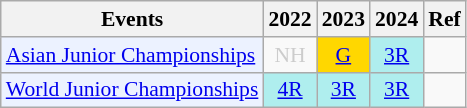<table style='font-size: 90%; text-align:center;' class='wikitable'>
<tr>
<th>Events</th>
<th>2022</th>
<th>2023</th>
<th>2024</th>
<th>Ref</th>
</tr>
<tr>
<td bgcolor="#ECF2FF"; align="left"><a href='#'>Asian Junior Championships</a></td>
<td style=color:#ccc>NH</td>
<td bgcolor=gold><a href='#'>G</a></td>
<td bgcolor=AFEEEE><a href='#'>3R</a></td>
<td></td>
</tr>
<tr>
<td bgcolor="#ECF2FF"; align="left"><a href='#'>World Junior Championships</a></td>
<td bgcolor=AFEEEE><a href='#'>4R</a></td>
<td bgcolor=AFEEEE><a href='#'>3R</a></td>
<td bgcolor=AFEEEE><a href='#'>3R</a></td>
<td></td>
</tr>
</table>
